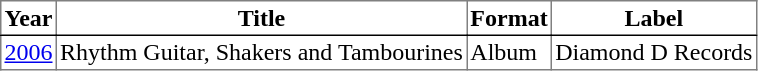<table border=1 cellpadding=2 style="border-collapse:collapse;">
<tr style="border-bottom:1px solid black;">
<th>Year</th>
<th>Title</th>
<th>Format</th>
<th>Label</th>
</tr>
<tr>
<td><a href='#'>2006</a></td>
<td>Rhythm Guitar, Shakers and Tambourines</td>
<td>Album</td>
<td>Diamond D Records</td>
</tr>
</table>
